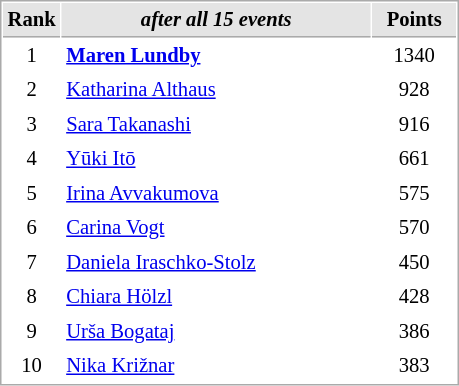<table cellspacing="1" cellpadding="3" style="border:1px solid #AAAAAA;font-size:86%">
<tr style="background-color: #E4E4E4;">
<th style="border-bottom:1px solid #AAAAAA; width: 10px;">Rank</th>
<th style="border-bottom:1px solid #AAAAAA; width: 200px;"><em>after all 15 events</em></th>
<th style="border-bottom:1px solid #AAAAAA; width: 50px;">Points</th>
</tr>
<tr>
<td align=center>1</td>
<td><strong> <a href='#'>Maren Lundby</a></strong></td>
<td align=center>1340</td>
</tr>
<tr>
<td align=center>2</td>
<td> <a href='#'>Katharina Althaus</a></td>
<td align=center>928</td>
</tr>
<tr>
<td align=center>3</td>
<td> <a href='#'>Sara Takanashi</a></td>
<td align=center>916</td>
</tr>
<tr>
<td align=center>4</td>
<td> <a href='#'>Yūki Itō</a></td>
<td align=center>661</td>
</tr>
<tr>
<td align=center>5</td>
<td> <a href='#'>Irina Avvakumova</a></td>
<td align=center>575</td>
</tr>
<tr>
<td align=center>6</td>
<td> <a href='#'>Carina Vogt</a></td>
<td align=center>570</td>
</tr>
<tr>
<td align=center>7</td>
<td> <a href='#'>Daniela Iraschko-Stolz</a></td>
<td align=center>450</td>
</tr>
<tr>
<td align=center>8</td>
<td> <a href='#'>Chiara Hölzl</a></td>
<td align=center>428</td>
</tr>
<tr>
<td align=center>9</td>
<td> <a href='#'>Urša Bogataj</a></td>
<td align=center>386</td>
</tr>
<tr>
<td align=center>10</td>
<td> <a href='#'>Nika Križnar</a></td>
<td align=center>383</td>
</tr>
</table>
